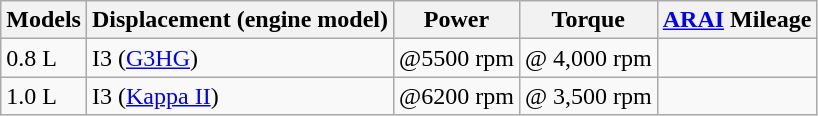<table class="wikitable">
<tr>
<th>Models</th>
<th>Displacement (engine model)</th>
<th>Power</th>
<th>Torque</th>
<th><a href='#'>ARAI</a> Mileage</th>
</tr>
<tr>
<td>0.8 L</td>
<td> I3 (<a href='#'>G3HG</a>)</td>
<td>@5500 rpm</td>
<td> @ 4,000 rpm</td>
<td></td>
</tr>
<tr>
<td>1.0 L</td>
<td> I3 (<a href='#'>Kappa II</a>)</td>
<td>@6200 rpm</td>
<td> @ 3,500 rpm</td>
<td></td>
</tr>
</table>
